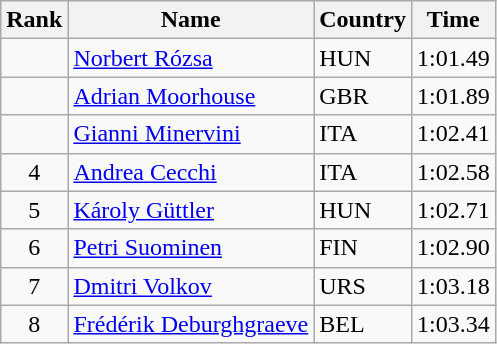<table class="wikitable">
<tr>
<th>Rank</th>
<th>Name</th>
<th>Country</th>
<th>Time</th>
</tr>
<tr>
<td align="center"></td>
<td><a href='#'>Norbert Rózsa</a></td>
<td> HUN</td>
<td align="center">1:01.49</td>
</tr>
<tr>
<td align="center"></td>
<td><a href='#'>Adrian Moorhouse</a></td>
<td> GBR</td>
<td align="center">1:01.89</td>
</tr>
<tr>
<td align="center"></td>
<td><a href='#'>Gianni Minervini</a></td>
<td> ITA</td>
<td align="center">1:02.41</td>
</tr>
<tr>
<td align="center">4</td>
<td><a href='#'>Andrea Cecchi</a></td>
<td> ITA</td>
<td align="center">1:02.58</td>
</tr>
<tr>
<td align="center">5</td>
<td><a href='#'>Károly Güttler</a></td>
<td> HUN</td>
<td align="center">1:02.71</td>
</tr>
<tr>
<td align="center">6</td>
<td><a href='#'>Petri Suominen</a></td>
<td> FIN</td>
<td align="center">1:02.90</td>
</tr>
<tr>
<td align="center">7</td>
<td><a href='#'>Dmitri Volkov</a></td>
<td> URS</td>
<td align="center">1:03.18</td>
</tr>
<tr>
<td align="center">8</td>
<td><a href='#'>Frédérik Deburghgraeve</a></td>
<td> BEL</td>
<td align="center">1:03.34</td>
</tr>
</table>
